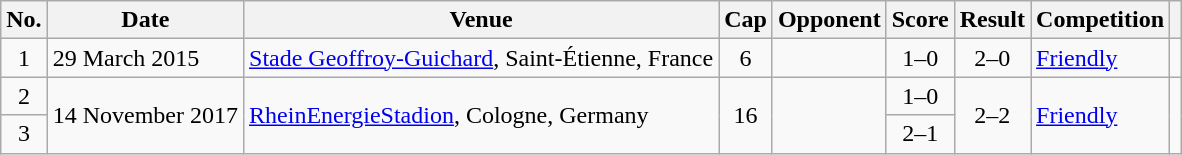<table class="wikitable sortable">
<tr>
<th scope="col">No.</th>
<th scope="col">Date</th>
<th scope="col">Venue</th>
<th scope="col">Cap</th>
<th scope="col">Opponent</th>
<th scope="col">Score</th>
<th scope="col">Result</th>
<th scope="col">Competition</th>
<th scope="col" class="unsortable"></th>
</tr>
<tr>
<td style="text-align: center;">1</td>
<td>29 March 2015</td>
<td><a href='#'>Stade Geoffroy-Guichard</a>, Saint-Étienne, France</td>
<td style="text-align: center;">6</td>
<td></td>
<td style="text-align: center;">1–0</td>
<td style="text-align: center;">2–0</td>
<td><a href='#'>Friendly</a></td>
<td style="text-align: center;"></td>
</tr>
<tr>
<td style="text-align: center;">2</td>
<td rowspan="2">14 November 2017</td>
<td rowspan="2"><a href='#'>RheinEnergieStadion</a>, Cologne, Germany</td>
<td rowspan="2" style="text-align: center;">16</td>
<td rowspan="2"></td>
<td style="text-align: center;">1–0</td>
<td rowspan="2" style="text-align: center;">2–2</td>
<td rowspan="2"><a href='#'>Friendly</a></td>
<td rowspan="2" style="text-align: center;"></td>
</tr>
<tr>
<td style="text-align: center;">3</td>
<td style="text-align: center;">2–1</td>
</tr>
</table>
